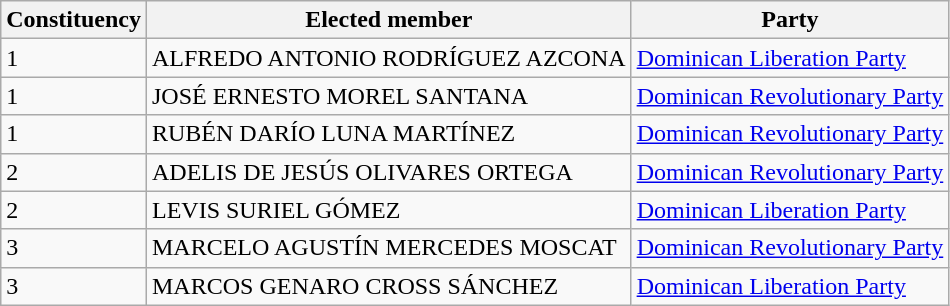<table class=wikitable>
<tr>
<th>Constituency</th>
<th>Elected member</th>
<th>Party</th>
</tr>
<tr>
<td>1</td>
<td>ALFREDO ANTONIO RODRÍGUEZ AZCONA</td>
<td><a href='#'>Dominican Liberation Party</a></td>
</tr>
<tr>
<td>1</td>
<td>JOSÉ ERNESTO MOREL SANTANA</td>
<td><a href='#'>Dominican Revolutionary Party</a></td>
</tr>
<tr>
<td>1</td>
<td>RUBÉN DARÍO LUNA MARTÍNEZ</td>
<td><a href='#'>Dominican Revolutionary Party</a></td>
</tr>
<tr>
<td>2</td>
<td>ADELIS DE JESÚS OLIVARES ORTEGA</td>
<td><a href='#'>Dominican Revolutionary Party</a></td>
</tr>
<tr>
<td>2</td>
<td>LEVIS SURIEL GÓMEZ</td>
<td><a href='#'>Dominican Liberation Party</a></td>
</tr>
<tr>
<td>3</td>
<td>MARCELO AGUSTÍN MERCEDES MOSCAT</td>
<td><a href='#'>Dominican Revolutionary Party</a></td>
</tr>
<tr>
<td>3</td>
<td>MARCOS GENARO CROSS SÁNCHEZ</td>
<td><a href='#'>Dominican Liberation Party</a></td>
</tr>
</table>
